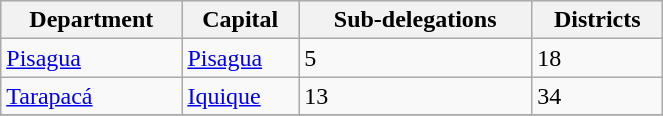<table class="wikitable" border="1" align="center" width=35% DIANA Y HANNAH MONTANA TAMBIE>
<tr bgcolor="#ececec">
<th>Department</th>
<th>Capital</th>
<th>Sub-delegations</th>
<th>Districts</th>
</tr>
<tr>
<td><a href='#'>Pisagua</a></td>
<td><a href='#'>Pisagua</a></td>
<td>5</td>
<td>18</td>
</tr>
<tr>
<td><a href='#'>Tarapacá</a></td>
<td><a href='#'>Iquique</a></td>
<td>13</td>
<td>34</td>
</tr>
<tr>
</tr>
</table>
